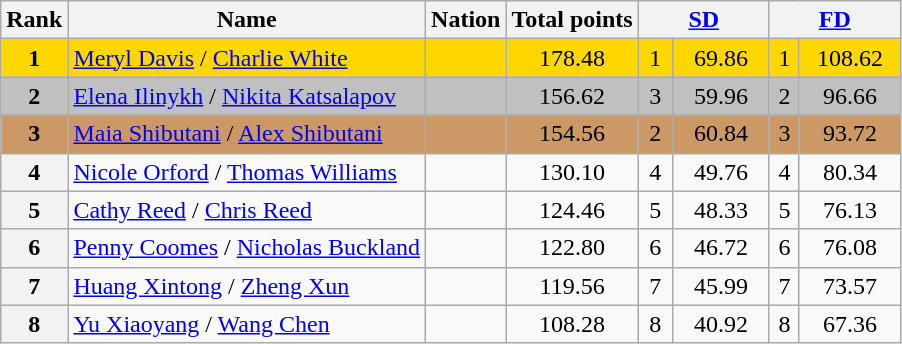<table class="wikitable sortable">
<tr>
<th>Rank</th>
<th>Name</th>
<th>Nation</th>
<th>Total points</th>
<th colspan="2" width="80px"><a href='#'>SD</a></th>
<th colspan="2" width="80px"><a href='#'>FD</a></th>
</tr>
<tr bgcolor="gold">
<td align="center"><strong>1</strong></td>
<td><a href='#'>Meryl Davis</a> / <a href='#'>Charlie White</a></td>
<td></td>
<td align="center">178.48</td>
<td align="center">1</td>
<td align="center">69.86</td>
<td align="center">1</td>
<td align="center">108.62</td>
</tr>
<tr bgcolor="silver">
<td align="center"><strong>2</strong></td>
<td><a href='#'>Elena Ilinykh</a> / <a href='#'>Nikita Katsalapov</a></td>
<td></td>
<td align="center">156.62</td>
<td align="center">3</td>
<td align="center">59.96</td>
<td align="center">2</td>
<td align="center">96.66</td>
</tr>
<tr bgcolor="cc9966">
<td align="center"><strong>3</strong></td>
<td><a href='#'>Maia Shibutani</a> / <a href='#'>Alex Shibutani</a></td>
<td></td>
<td align="center">154.56</td>
<td align="center">2</td>
<td align="center">60.84</td>
<td align="center">3</td>
<td align="center">93.72</td>
</tr>
<tr>
<th>4</th>
<td><a href='#'>Nicole Orford</a> / <a href='#'>Thomas Williams</a></td>
<td></td>
<td align="center">130.10</td>
<td align="center">4</td>
<td align="center">49.76</td>
<td align="center">4</td>
<td align="center">80.34</td>
</tr>
<tr>
<th>5</th>
<td><a href='#'>Cathy Reed</a> / <a href='#'>Chris Reed</a></td>
<td></td>
<td align="center">124.46</td>
<td align="center">5</td>
<td align="center">48.33</td>
<td align="center">5</td>
<td align="center">76.13</td>
</tr>
<tr>
<th>6</th>
<td><a href='#'>Penny Coomes</a> / <a href='#'>Nicholas Buckland</a></td>
<td></td>
<td align="center">122.80</td>
<td align="center">6</td>
<td align="center">46.72</td>
<td align="center">6</td>
<td align="center">76.08</td>
</tr>
<tr>
<th>7</th>
<td><a href='#'>Huang Xintong</a> / <a href='#'>Zheng Xun</a></td>
<td></td>
<td align="center">119.56</td>
<td align="center">7</td>
<td align="center">45.99</td>
<td align="center">7</td>
<td align="center">73.57</td>
</tr>
<tr>
<th>8</th>
<td><a href='#'>Yu Xiaoyang</a> / <a href='#'>Wang Chen</a></td>
<td></td>
<td align="center">108.28</td>
<td align="center">8</td>
<td align="center">40.92</td>
<td align="center">8</td>
<td align="center">67.36</td>
</tr>
</table>
